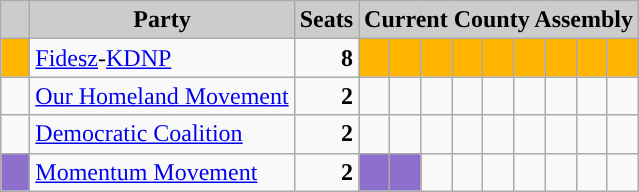<table class="wikitable">
<tr>
<th style="background:#ccc">   </th>
<th style="background:#ccc">Party</th>
<th style="background:#ccc">Seats</th>
<th style="background:#ccc" colspan="9">Current County Assembly</th>
</tr>
<tr>
<td style="background-color: #FFB400"> </td>
<td><a href='#'>Fidesz</a>-<a href='#'>KDNP</a></td>
<td style="text-align: right"><strong>8</strong></td>
<td style="background-color: #FFB400"> </td>
<td style="background-color: #FFB400"> </td>
<td style="background-color: #FFB400"> </td>
<td style="background-color: #FFB400"> </td>
<td style="background-color: #FFB400"> </td>
<td style="background-color: #FFB400"> </td>
<td style="background-color: #FFB400"> </td>
<td style="background-color: #FFB400"> </td>
<td style="background-color: #FFB400"> </td>
</tr>
<tr>
<td style="background-color: "> </td>
<td><a href='#'>Our Homeland Movement</a></td>
<td style="text-align: right"><strong>2</strong></td>
<td style="background-color: "> </td>
<td style="background-color: "> </td>
<td> </td>
<td> </td>
<td> </td>
<td> </td>
<td> </td>
<td> </td>
<td> </td>
</tr>
<tr>
<td style="background-color: "> </td>
<td><a href='#'>Democratic Coalition</a></td>
<td style="text-align: right"><strong>2</strong></td>
<td style="background-color: "> </td>
<td style="background-color: "> </td>
<td> </td>
<td> </td>
<td> </td>
<td> </td>
<td> </td>
<td> </td>
<td> </td>
</tr>
<tr>
<td style="background-color: #8E6FCE"> </td>
<td><a href='#'>Momentum Movement</a></td>
<td style="text-align: right"><strong>2</strong></td>
<td style="background-color: #8E6FCE"> </td>
<td style="background-color: #8E6FCE"> </td>
<td> </td>
<td> </td>
<td> </td>
<td> </td>
<td> </td>
<td> </td>
<td> </td>
</tr>
</table>
